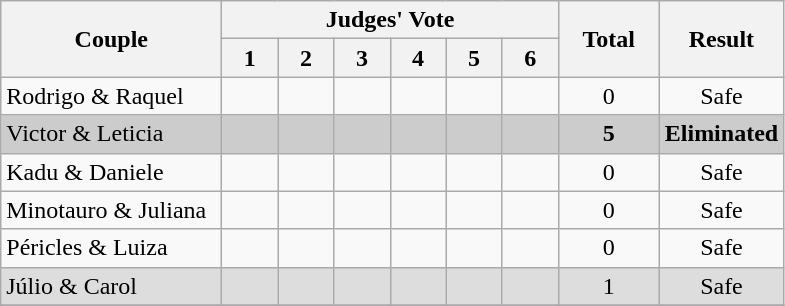<table class="wikitable" style="text-align:center;">
<tr>
<th rowspan=2 width="140">Couple</th>
<th colspan=6 width="180">Judges' Vote</th>
<th rowspan=2 width="060">Total</th>
<th rowspan=2 width="060">Result</th>
</tr>
<tr>
<th width="30">1</th>
<th width="30">2</th>
<th width="30">3</th>
<th width="30">4</th>
<th width="30">5</th>
<th width="30">6</th>
</tr>
<tr>
<td align="left">Rodrigo & Raquel</td>
<td></td>
<td></td>
<td></td>
<td></td>
<td></td>
<td></td>
<td>0</td>
<td>Safe</td>
</tr>
<tr bgcolor="CCCCCC">
<td align="left">Victor & Leticia</td>
<td></td>
<td></td>
<td></td>
<td></td>
<td></td>
<td></td>
<td><strong>5</strong></td>
<td><strong>Eliminated</strong></td>
</tr>
<tr>
<td align="left">Kadu & Daniele</td>
<td></td>
<td></td>
<td></td>
<td></td>
<td></td>
<td></td>
<td>0</td>
<td>Safe</td>
</tr>
<tr>
<td align="left">Minotauro & Juliana</td>
<td></td>
<td></td>
<td></td>
<td></td>
<td></td>
<td></td>
<td>0</td>
<td>Safe</td>
</tr>
<tr>
<td align="left">Péricles & Luiza</td>
<td></td>
<td></td>
<td></td>
<td></td>
<td></td>
<td></td>
<td>0</td>
<td>Safe</td>
</tr>
<tr bgcolor="DDDDDD">
<td align="left">Júlio & Carol</td>
<td></td>
<td></td>
<td></td>
<td></td>
<td></td>
<td></td>
<td>1</td>
<td>Safe</td>
</tr>
<tr>
</tr>
</table>
